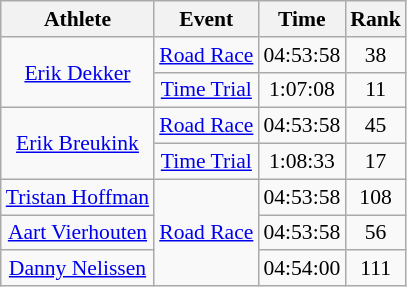<table class=wikitable style="font-size:90%">
<tr>
<th>Athlete</th>
<th>Event</th>
<th>Time</th>
<th>Rank</th>
</tr>
<tr align=center>
<td rowspan=2><a href='#'>Erik Dekker</a></td>
<td><a href='#'>Road Race</a></td>
<td>04:53:58</td>
<td>38</td>
</tr>
<tr align=center>
<td><a href='#'>Time Trial</a></td>
<td>1:07:08</td>
<td>11</td>
</tr>
<tr align=center>
<td rowspan=2><a href='#'>Erik Breukink</a></td>
<td><a href='#'>Road Race</a></td>
<td>04:53:58</td>
<td>45</td>
</tr>
<tr align=center>
<td><a href='#'>Time Trial</a></td>
<td>1:08:33</td>
<td>17</td>
</tr>
<tr align=center>
<td><a href='#'>Tristan Hoffman</a></td>
<td rowspan=3><a href='#'>Road Race</a></td>
<td>04:53:58</td>
<td>108</td>
</tr>
<tr align=center>
<td><a href='#'>Aart Vierhouten</a></td>
<td>04:53:58</td>
<td>56</td>
</tr>
<tr align=center>
<td><a href='#'>Danny Nelissen</a></td>
<td>04:54:00</td>
<td>111</td>
</tr>
</table>
